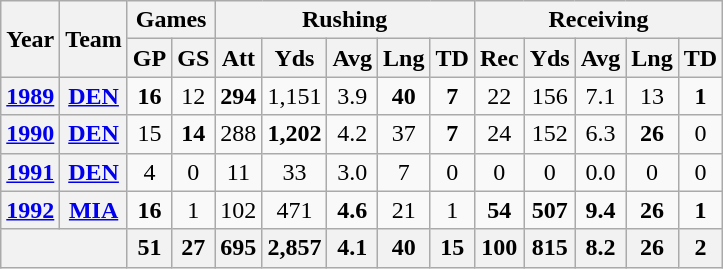<table class="wikitable" style="text-align:center;">
<tr>
<th rowspan="2">Year</th>
<th rowspan="2">Team</th>
<th colspan="2">Games</th>
<th colspan="5">Rushing</th>
<th colspan="5">Receiving</th>
</tr>
<tr>
<th>GP</th>
<th>GS</th>
<th>Att</th>
<th>Yds</th>
<th>Avg</th>
<th>Lng</th>
<th>TD</th>
<th>Rec</th>
<th>Yds</th>
<th>Avg</th>
<th>Lng</th>
<th>TD</th>
</tr>
<tr>
<th><a href='#'>1989</a></th>
<th><a href='#'>DEN</a></th>
<td><strong>16</strong></td>
<td>12</td>
<td><strong>294</strong></td>
<td>1,151</td>
<td>3.9</td>
<td><strong>40</strong></td>
<td><strong>7</strong></td>
<td>22</td>
<td>156</td>
<td>7.1</td>
<td>13</td>
<td><strong>1</strong></td>
</tr>
<tr>
<th><a href='#'>1990</a></th>
<th><a href='#'>DEN</a></th>
<td>15</td>
<td><strong>14</strong></td>
<td>288</td>
<td><strong>1,202</strong></td>
<td>4.2</td>
<td>37</td>
<td><strong>7</strong></td>
<td>24</td>
<td>152</td>
<td>6.3</td>
<td><strong>26</strong></td>
<td>0</td>
</tr>
<tr>
<th><a href='#'>1991</a></th>
<th><a href='#'>DEN</a></th>
<td>4</td>
<td>0</td>
<td>11</td>
<td>33</td>
<td>3.0</td>
<td>7</td>
<td>0</td>
<td>0</td>
<td>0</td>
<td>0.0</td>
<td>0</td>
<td>0</td>
</tr>
<tr>
<th><a href='#'>1992</a></th>
<th><a href='#'>MIA</a></th>
<td><strong>16</strong></td>
<td>1</td>
<td>102</td>
<td>471</td>
<td><strong>4.6</strong></td>
<td>21</td>
<td>1</td>
<td><strong>54</strong></td>
<td><strong>507</strong></td>
<td><strong>9.4</strong></td>
<td><strong>26</strong></td>
<td><strong>1</strong></td>
</tr>
<tr>
<th colspan="2"></th>
<th>51</th>
<th>27</th>
<th>695</th>
<th>2,857</th>
<th>4.1</th>
<th>40</th>
<th>15</th>
<th>100</th>
<th>815</th>
<th>8.2</th>
<th>26</th>
<th>2</th>
</tr>
</table>
